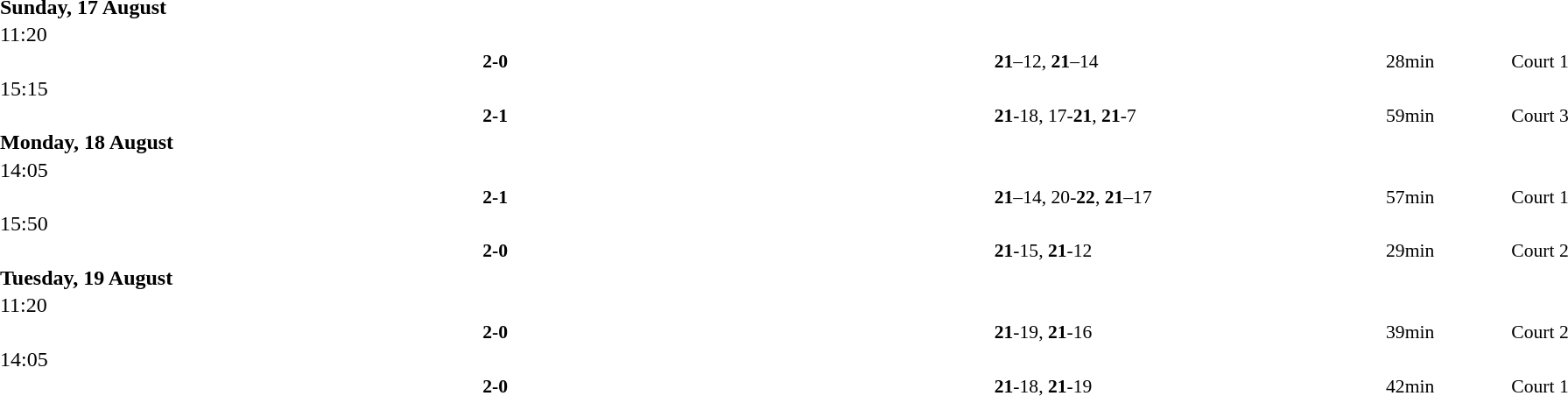<table style="width:100%;" cellspacing="1">
<tr>
<th width=25%></th>
<th width=10%></th>
<th width=25%></th>
</tr>
<tr>
<td><strong>Sunday, 17 August</strong></td>
</tr>
<tr>
<td>11:20</td>
</tr>
<tr style=font-size:90%>
<td align=right><strong></strong></td>
<td align=center><strong> 2-0 </strong></td>
<td></td>
<td><strong>21</strong>–12, <strong>21</strong>–14</td>
<td>28min</td>
<td>Court 1</td>
</tr>
<tr>
<td>15:15</td>
</tr>
<tr style=font-size:90%>
<td align=right><strong></strong></td>
<td align=center><strong> 2-1 </strong></td>
<td></td>
<td><strong>21</strong>-18, 17-<strong>21</strong>, <strong>21</strong>-7</td>
<td>59min</td>
<td>Court 3</td>
</tr>
<tr>
<td><strong>Monday, 18 August</strong></td>
</tr>
<tr>
<td>14:05</td>
</tr>
<tr style=font-size:90%>
<td align=right><strong></strong></td>
<td align=center><strong> 2-1 </strong></td>
<td></td>
<td><strong>21</strong>–14, 20-<strong>22</strong>, <strong>21</strong>–17</td>
<td>57min</td>
<td>Court 1</td>
</tr>
<tr>
<td>15:50</td>
</tr>
<tr style=font-size:90%>
<td align=right><strong></strong></td>
<td align=center><strong> 2-0 </strong></td>
<td></td>
<td><strong>21</strong>-15, <strong>21</strong>-12</td>
<td>29min</td>
<td>Court 2</td>
</tr>
<tr>
<td><strong>Tuesday, 19 August</strong></td>
</tr>
<tr>
<td>11:20</td>
</tr>
<tr style=font-size:90%>
<td align=right><strong></strong></td>
<td align=center><strong> 2-0 </strong></td>
<td></td>
<td><strong>21</strong>-19, <strong>21</strong>-16</td>
<td>39min</td>
<td>Court 2</td>
</tr>
<tr>
<td>14:05</td>
</tr>
<tr style=font-size:90%>
<td align=right><strong></strong></td>
<td align=center><strong> 2-0 </strong></td>
<td></td>
<td><strong>21</strong>-18, <strong>21</strong>-19</td>
<td>42min</td>
<td>Court 1</td>
</tr>
</table>
